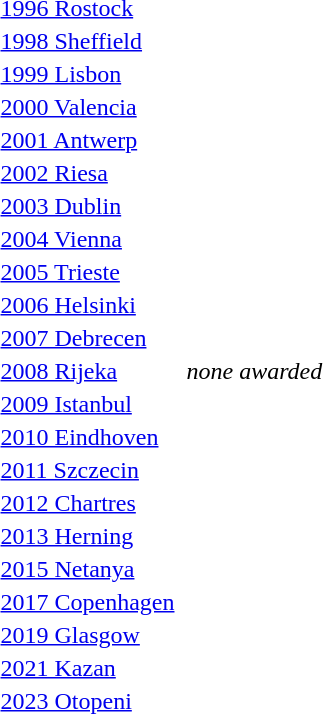<table>
<tr>
<td><a href='#'>1996 Rostock</a></td>
<td></td>
<td></td>
<td></td>
</tr>
<tr>
<td><a href='#'>1998 Sheffield</a></td>
<td></td>
<td></td>
<td></td>
</tr>
<tr>
<td><a href='#'>1999 Lisbon</a></td>
<td></td>
<td></td>
<td></td>
</tr>
<tr>
<td><a href='#'>2000 Valencia</a></td>
<td></td>
<td></td>
<td></td>
</tr>
<tr>
<td><a href='#'>2001 Antwerp</a></td>
<td></td>
<td></td>
<td></td>
</tr>
<tr>
<td><a href='#'>2002 Riesa</a></td>
<td></td>
<td></td>
<td></td>
</tr>
<tr>
<td><a href='#'>2003 Dublin</a></td>
<td></td>
<td></td>
<td></td>
</tr>
<tr>
<td><a href='#'>2004 Vienna</a></td>
<td></td>
<td></td>
<td></td>
</tr>
<tr>
<td><a href='#'>2005 Trieste</a></td>
<td></td>
<td></td>
<td></td>
</tr>
<tr>
<td><a href='#'>2006 Helsinki</a></td>
<td></td>
<td></td>
<td></td>
</tr>
<tr>
<td><a href='#'>2007 Debrecen</a></td>
<td></td>
<td></td>
<td></td>
</tr>
<tr>
<td rowspan=2><a href='#'>2008 Rijeka</a></td>
<td></td>
<td rowspan=2><em>none awarded</em></td>
<td rowspan=2></td>
</tr>
<tr>
<td></td>
</tr>
<tr>
<td><a href='#'>2009 Istanbul</a></td>
<td></td>
<td></td>
<td></td>
</tr>
<tr>
<td><a href='#'>2010 Eindhoven</a></td>
<td></td>
<td></td>
<td></td>
</tr>
<tr>
<td><a href='#'>2011 Szczecin</a></td>
<td></td>
<td></td>
<td></td>
</tr>
<tr>
<td><a href='#'>2012 Chartres</a></td>
<td></td>
<td></td>
<td></td>
</tr>
<tr>
<td><a href='#'>2013 Herning</a></td>
<td></td>
<td></td>
<td></td>
</tr>
<tr>
<td><a href='#'>2015 Netanya</a></td>
<td></td>
<td></td>
<td></td>
</tr>
<tr>
<td><a href='#'>2017 Copenhagen</a></td>
<td></td>
<td></td>
<td></td>
</tr>
<tr>
<td><a href='#'>2019 Glasgow</a></td>
<td></td>
<td></td>
<td></td>
</tr>
<tr>
<td><a href='#'>2021 Kazan</a></td>
<td></td>
<td></td>
<td></td>
</tr>
<tr>
<td><a href='#'>2023 Otopeni</a></td>
<td></td>
<td></td>
<td></td>
</tr>
</table>
